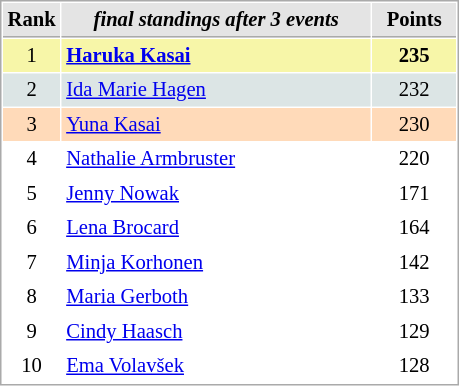<table cellspacing="1" cellpadding="3" style="border:1px solid #AAAAAA;font-size:86%">
<tr style="background-color: #E4E4E4;">
<th style="border-bottom:1px solid #AAAAAA; width: 10px;">Rank</th>
<th style="border-bottom:1px solid #AAAAAA; width: 200px;"><em>final standings after 3 events</em></th>
<th style="border-bottom:1px solid #AAAAAA; width: 50px;">Points</th>
</tr>
<tr style="background:#f7f6a8;">
<td align=center>1</td>
<td> <strong><a href='#'>Haruka Kasai</a></strong> </td>
<td align=center><strong>235</strong></td>
</tr>
<tr style="background:#dce5e5;">
<td align=center>2</td>
<td> <a href='#'>Ida Marie Hagen</a></td>
<td align=center>232</td>
</tr>
<tr style="background:#ffdab9;">
<td align=center>3</td>
<td> <a href='#'>Yuna Kasai</a></td>
<td align=center>230</td>
</tr>
<tr>
<td align=center>4</td>
<td> <a href='#'>Nathalie Armbruster</a></td>
<td align=center>220</td>
</tr>
<tr>
<td align=center>5</td>
<td> <a href='#'>Jenny Nowak</a></td>
<td align=center>171</td>
</tr>
<tr>
<td align=center>6</td>
<td> <a href='#'>Lena Brocard</a></td>
<td align=center>164</td>
</tr>
<tr>
<td align=center>7</td>
<td> <a href='#'>Minja Korhonen</a></td>
<td align=center>142</td>
</tr>
<tr>
<td align=center>8</td>
<td> <a href='#'>Maria Gerboth</a></td>
<td align=center>133</td>
</tr>
<tr>
<td align=center>9</td>
<td> <a href='#'>Cindy Haasch</a></td>
<td align=center>129</td>
</tr>
<tr>
<td align=center>10</td>
<td> <a href='#'>Ema Volavšek</a></td>
<td align=center>128</td>
</tr>
</table>
